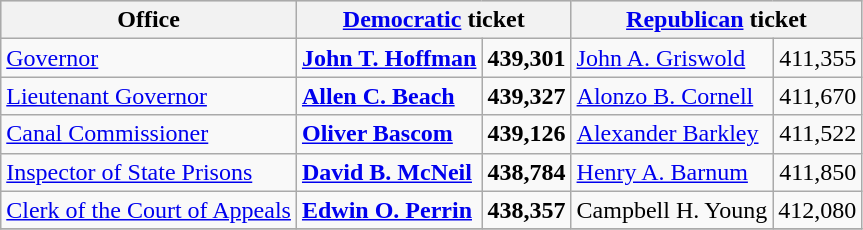<table class=wikitable>
<tr bgcolor=lightgrey>
<th>Office</th>
<th colspan="2" ><a href='#'>Democratic</a> ticket</th>
<th colspan="2" ><a href='#'>Republican</a> ticket</th>
</tr>
<tr>
<td><a href='#'>Governor</a></td>
<td><strong><a href='#'>John T. Hoffman</a></strong></td>
<td align="right"><strong>439,301</strong></td>
<td><a href='#'>John A. Griswold</a></td>
<td align="right">411,355</td>
</tr>
<tr>
<td><a href='#'>Lieutenant Governor</a></td>
<td><strong><a href='#'>Allen C. Beach</a></strong></td>
<td align="right"><strong>439,327</strong></td>
<td><a href='#'>Alonzo B. Cornell</a></td>
<td align="right">411,670</td>
</tr>
<tr>
<td><a href='#'>Canal Commissioner</a></td>
<td><strong><a href='#'>Oliver Bascom</a></strong></td>
<td align="right"><strong>439,126</strong></td>
<td><a href='#'>Alexander Barkley</a></td>
<td align="right">411,522</td>
</tr>
<tr>
<td><a href='#'>Inspector of State Prisons</a></td>
<td><strong><a href='#'>David B. McNeil</a></strong></td>
<td align="right"><strong>438,784</strong></td>
<td><a href='#'>Henry A. Barnum</a></td>
<td align="right">411,850</td>
</tr>
<tr>
<td><a href='#'>Clerk of the Court of Appeals</a></td>
<td><strong><a href='#'>Edwin O. Perrin</a></strong></td>
<td align="right"><strong>438,357</strong></td>
<td>Campbell H. Young</td>
<td align="right">412,080</td>
</tr>
<tr>
</tr>
</table>
